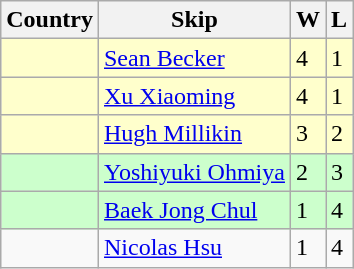<table class="wikitable">
<tr>
<th>Country</th>
<th>Skip</th>
<th>W</th>
<th>L</th>
</tr>
<tr bgcolor=#ffffcc>
<td></td>
<td><a href='#'>Sean Becker</a></td>
<td>4</td>
<td>1</td>
</tr>
<tr bgcolor=#ffffcc>
<td></td>
<td><a href='#'>Xu Xiaoming</a></td>
<td>4</td>
<td>1</td>
</tr>
<tr bgcolor=#ffffcc>
<td></td>
<td><a href='#'>Hugh Millikin</a></td>
<td>3</td>
<td>2</td>
</tr>
<tr bgcolor=#ccffcc>
<td></td>
<td><a href='#'>Yoshiyuki Ohmiya</a></td>
<td>2</td>
<td>3</td>
</tr>
<tr bgcolor=#ccffcc>
<td></td>
<td><a href='#'>Baek Jong Chul</a></td>
<td>1</td>
<td>4</td>
</tr>
<tr>
<td></td>
<td><a href='#'>Nicolas Hsu</a></td>
<td>1</td>
<td>4</td>
</tr>
</table>
